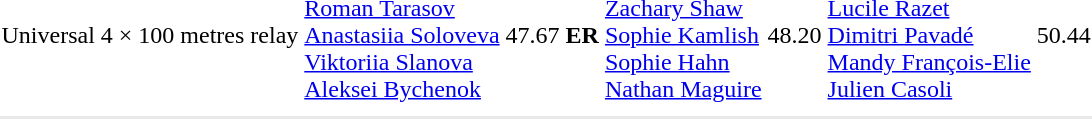<table>
<tr>
<td>Universal 4 × 100 metres relay</td>
<td><br><a href='#'>Roman Tarasov</a><br><a href='#'>Anastasiia Soloveva</a><br><a href='#'>Viktoriia Slanova</a><br><a href='#'>Aleksei Bychenok</a></td>
<td>47.67 <strong>ER</strong></td>
<td><br><a href='#'>Zachary Shaw</a><br><a href='#'>Sophie Kamlish</a><br><a href='#'>Sophie Hahn</a><br><a href='#'>Nathan Maguire</a></td>
<td>48.20</td>
<td><br><a href='#'>Lucile Razet</a><br><a href='#'>Dimitri Pavadé</a><br><a href='#'>Mandy François-Elie</a><br><a href='#'>Julien Casoli</a></td>
<td>50.44</td>
</tr>
<tr>
<td colspan=7></td>
</tr>
<tr>
</tr>
<tr bgcolor= e8e8e8>
<td colspan=7></td>
</tr>
</table>
